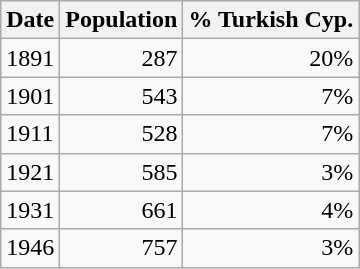<table class="wikitable sortable">
<tr>
<th scope="col">Date</th>
<th scope="col">Population</th>
<th scope="col">% Turkish Cyp.</th>
</tr>
<tr>
<td align="left">1891</td>
<td align="right">287</td>
<td align="right">20%</td>
</tr>
<tr>
<td align="left">1901</td>
<td align="right">543</td>
<td align="right">7%</td>
</tr>
<tr>
<td align="left">1911</td>
<td align="right">528</td>
<td align="right">7%</td>
</tr>
<tr>
<td align="left">1921</td>
<td align="right">585</td>
<td align="right">3%</td>
</tr>
<tr>
<td align="left">1931</td>
<td align="right">661</td>
<td align="right">4%</td>
</tr>
<tr>
<td align="left">1946</td>
<td align="right">757</td>
<td align="right">3%</td>
</tr>
</table>
